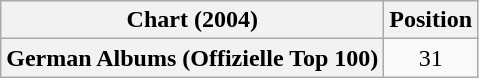<table class="wikitable plainrowheaders" style="text-align:center">
<tr>
<th scope="col">Chart (2004)</th>
<th scope="col">Position</th>
</tr>
<tr>
<th scope="row">German Albums (Offizielle Top 100)</th>
<td>31</td>
</tr>
</table>
